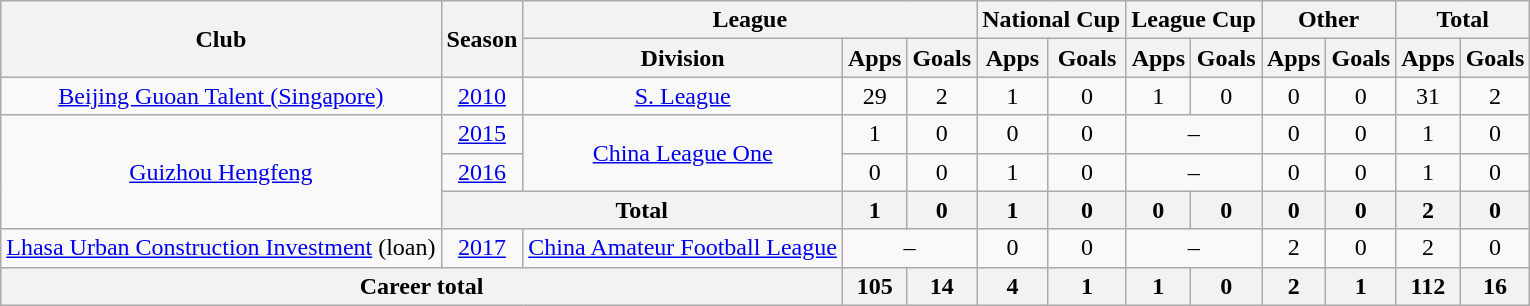<table class="wikitable" style="text-align: center">
<tr>
<th rowspan="2">Club</th>
<th rowspan="2">Season</th>
<th colspan="3">League</th>
<th colspan="2">National Cup</th>
<th colspan="2">League Cup</th>
<th colspan="2">Other</th>
<th colspan="2">Total</th>
</tr>
<tr>
<th>Division</th>
<th>Apps</th>
<th>Goals</th>
<th>Apps</th>
<th>Goals</th>
<th>Apps</th>
<th>Goals</th>
<th>Apps</th>
<th>Goals</th>
<th>Apps</th>
<th>Goals</th>
</tr>
<tr>
<td><a href='#'>Beijing Guoan Talent (Singapore)</a></td>
<td><a href='#'>2010</a></td>
<td><a href='#'>S. League</a></td>
<td>29</td>
<td>2</td>
<td>1</td>
<td>0</td>
<td>1</td>
<td>0</td>
<td>0</td>
<td>0</td>
<td>31</td>
<td>2</td>
</tr>
<tr>
<td rowspan="3"><a href='#'>Guizhou Hengfeng</a></td>
<td><a href='#'>2015</a></td>
<td rowspan="2"><a href='#'>China League One</a></td>
<td>1</td>
<td>0</td>
<td>0</td>
<td>0</td>
<td colspan="2">–</td>
<td>0</td>
<td>0</td>
<td>1</td>
<td>0</td>
</tr>
<tr>
<td><a href='#'>2016</a></td>
<td>0</td>
<td>0</td>
<td>1</td>
<td>0</td>
<td colspan="2">–</td>
<td>0</td>
<td>0</td>
<td>1</td>
<td>0</td>
</tr>
<tr>
<th colspan=2>Total</th>
<th>1</th>
<th>0</th>
<th>1</th>
<th>0</th>
<th>0</th>
<th>0</th>
<th>0</th>
<th>0</th>
<th>2</th>
<th>0</th>
</tr>
<tr>
<td><a href='#'>Lhasa Urban Construction Investment</a> (loan)</td>
<td><a href='#'>2017</a></td>
<td><a href='#'>China Amateur Football League</a></td>
<td colspan="2">–</td>
<td>0</td>
<td>0</td>
<td colspan="2">–</td>
<td>2</td>
<td>0</td>
<td>2</td>
<td>0</td>
</tr>
<tr>
<th colspan=3>Career total</th>
<th>105</th>
<th>14</th>
<th>4</th>
<th>1</th>
<th>1</th>
<th>0</th>
<th>2</th>
<th>1</th>
<th>112</th>
<th>16</th>
</tr>
</table>
